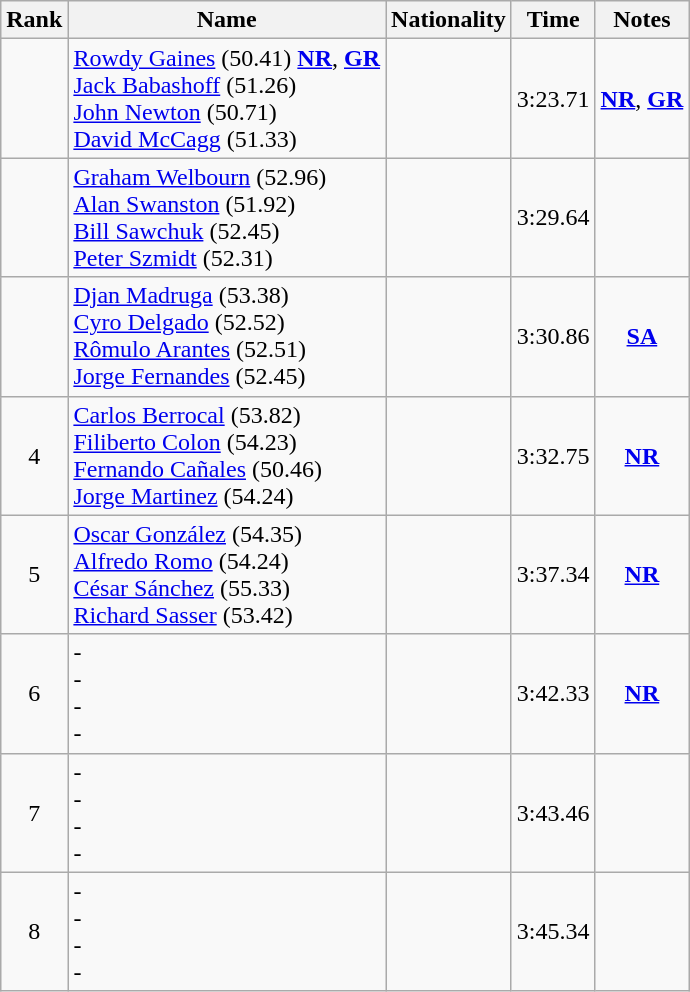<table class="wikitable sortable" style="text-align:center">
<tr>
<th>Rank</th>
<th>Name</th>
<th>Nationality</th>
<th>Time</th>
<th>Notes</th>
</tr>
<tr>
<td></td>
<td align=left><a href='#'>Rowdy Gaines</a> (50.41) <strong><a href='#'>NR</a></strong>, <strong><a href='#'>GR</a></strong> <br> <a href='#'>Jack Babashoff</a> (51.26) <br> <a href='#'>John Newton</a> (50.71) <br> <a href='#'>David McCagg</a> (51.33)</td>
<td align=left></td>
<td>3:23.71</td>
<td><strong><a href='#'>NR</a></strong>, <strong><a href='#'>GR</a></strong></td>
</tr>
<tr>
<td></td>
<td align=left><a href='#'>Graham Welbourn</a> (52.96) <br> <a href='#'>Alan Swanston</a> (51.92) <br> <a href='#'>Bill Sawchuk</a> (52.45) <br> <a href='#'>Peter Szmidt</a> (52.31)</td>
<td align=left></td>
<td>3:29.64</td>
<td></td>
</tr>
<tr>
<td></td>
<td align=left><a href='#'>Djan Madruga</a> (53.38) <br> <a href='#'>Cyro Delgado</a> (52.52) <br> <a href='#'>Rômulo Arantes</a> (52.51) <br> <a href='#'>Jorge Fernandes</a> (52.45)</td>
<td align=left></td>
<td>3:30.86</td>
<td><strong><a href='#'>SA</a></strong></td>
</tr>
<tr>
<td>4</td>
<td align=left><a href='#'>Carlos Berrocal</a> (53.82) <br> <a href='#'>Filiberto Colon</a> (54.23) <br> <a href='#'>Fernando Cañales</a> (50.46) <br> <a href='#'>Jorge Martinez</a> (54.24)</td>
<td align=left></td>
<td>3:32.75</td>
<td><strong><a href='#'>NR</a></strong></td>
</tr>
<tr>
<td>5</td>
<td align=left><a href='#'>Oscar González</a> (54.35) <br> <a href='#'>Alfredo Romo</a> (54.24) <br> <a href='#'>César Sánchez</a> (55.33) <br> <a href='#'>Richard Sasser</a> (53.42)</td>
<td align=left></td>
<td>3:37.34</td>
<td><strong><a href='#'>NR</a></strong></td>
</tr>
<tr>
<td>6</td>
<td align=left>- <br> - <br> - <br> -</td>
<td align=left></td>
<td>3:42.33</td>
<td><strong><a href='#'>NR</a></strong></td>
</tr>
<tr>
<td>7</td>
<td align=left>- <br> - <br> - <br> -</td>
<td align=left></td>
<td>3:43.46</td>
<td></td>
</tr>
<tr>
<td>8</td>
<td align=left>- <br> - <br> - <br> -</td>
<td align=left></td>
<td>3:45.34</td>
<td></td>
</tr>
</table>
